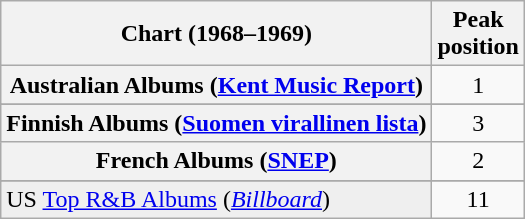<table class="wikitable sortable plainrowheaders" style="text-align:center">
<tr>
<th>Chart (1968–1969)</th>
<th>Peak<br>position</th>
</tr>
<tr>
<th scope="row">Australian Albums (<a href='#'>Kent Music Report</a>)</th>
<td>1</td>
</tr>
<tr>
</tr>
<tr>
<th scope="row">Finnish Albums (<a href='#'>Suomen virallinen lista</a>)</th>
<td>3</td>
</tr>
<tr>
<th scope="row">French Albums (<a href='#'>SNEP</a>)</th>
<td>2</td>
</tr>
<tr>
</tr>
<tr>
</tr>
<tr>
</tr>
<tr>
</tr>
<tr>
<td style="background:#efefef; text-align:left;">US <a href='#'>Top R&B Albums</a> (<a href='#'><em>Billboard</em></a>)</td>
<td style="text-align:center;">11</td>
</tr>
</table>
